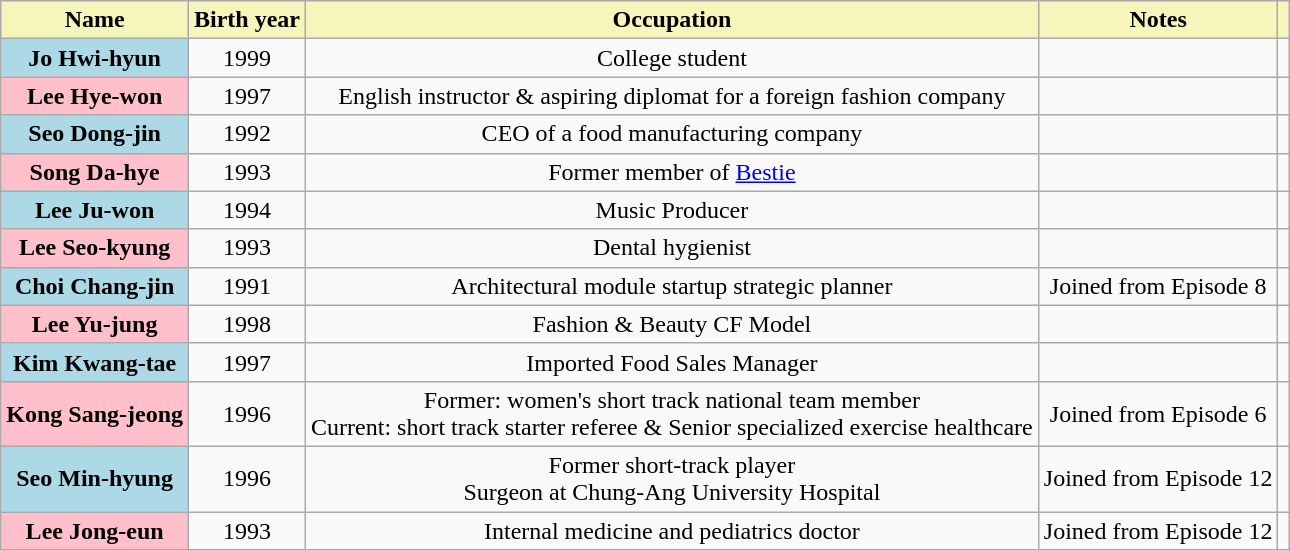<table class="wikitable" style="text-align:center">
<tr style="background:#f5f5bc; font-weight:bold; text-align:center">
<td>Name</td>
<td>Birth year</td>
<td>Occupation</td>
<td>Notes</td>
<td></td>
</tr>
<tr>
<td style="background:lightblue"><strong>Jo Hwi-hyun</strong></td>
<td>1999</td>
<td>College student <br></td>
<td></td>
<td></td>
</tr>
<tr>
<td style="background:pink"><strong>Lee Hye-won</strong></td>
<td>1997</td>
<td>English instructor & aspiring diplomat for a foreign fashion company <br></td>
<td></td>
<td></td>
</tr>
<tr>
<td style="background:lightblue"><strong>Seo Dong-jin</strong></td>
<td>1992</td>
<td>CEO of a food manufacturing company</td>
<td></td>
<td></td>
</tr>
<tr>
<td style="background:pink"><strong>Song Da-hye</strong></td>
<td>1993</td>
<td>Former member of <a href='#'>Bestie</a></td>
<td></td>
<td></td>
</tr>
<tr>
<td style="background:lightblue"><strong>Lee Ju-won</strong></td>
<td>1994</td>
<td>Music Producer</td>
<td></td>
<td></td>
</tr>
<tr>
<td style="background:pink"><strong>Lee Seo-kyung</strong></td>
<td>1993</td>
<td>Dental hygienist</td>
<td></td>
<td></td>
</tr>
<tr>
<td style="background:lightblue"><strong>Choi Chang-jin</strong></td>
<td>1991</td>
<td>Architectural module startup strategic planner</td>
<td>Joined from Episode 8</td>
<td></td>
</tr>
<tr>
<td style="background:pink"><strong>Lee Yu-jung</strong></td>
<td>1998</td>
<td>Fashion & Beauty CF Model</td>
<td></td>
<td></td>
</tr>
<tr>
<td style="background:lightblue"><strong>Kim Kwang-tae</strong></td>
<td>1997</td>
<td>Imported Food Sales Manager</td>
<td></td>
<td></td>
</tr>
<tr>
<td style="background:pink"><strong>Kong Sang-jeong</strong></td>
<td>1996</td>
<td>Former: women's short track national team member<br>Current: short track starter referee & Senior specialized exercise healthcare <br></td>
<td>Joined from Episode 6</td>
<td></td>
</tr>
<tr>
<td style="background:lightblue"><strong>Seo Min-hyung</strong></td>
<td>1996</td>
<td>Former short-track player<br>Surgeon at Chung-Ang University Hospital</td>
<td>Joined from Episode 12</td>
<td></td>
</tr>
<tr>
<td style="background:pink"><strong>Lee Jong-eun</strong></td>
<td>1993</td>
<td>Internal medicine and pediatrics doctor <br></td>
<td>Joined from Episode 12</td>
<td></td>
</tr>
</table>
